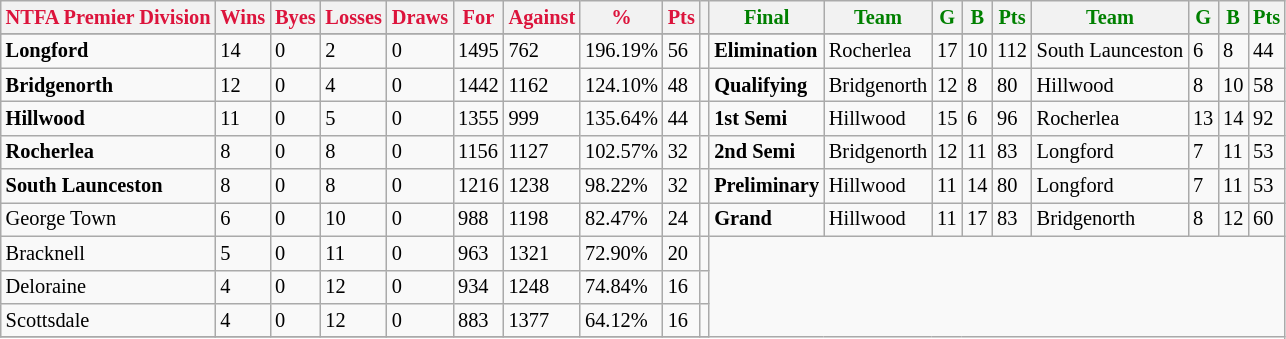<table style="font-size: 85%; text-align: left;" class="wikitable">
<tr>
<th style="color:crimson">NTFA Premier Division</th>
<th style="color:crimson">Wins</th>
<th style="color:crimson">Byes</th>
<th style="color:crimson">Losses</th>
<th style="color:crimson">Draws</th>
<th style="color:crimson">For</th>
<th style="color:crimson">Against</th>
<th style="color:crimson">%</th>
<th style="color:crimson">Pts</th>
<th></th>
<th style="color:green">Final</th>
<th style="color:green">Team</th>
<th style="color:green">G</th>
<th style="color:green">B</th>
<th style="color:green">Pts</th>
<th style="color:green">Team</th>
<th style="color:green">G</th>
<th style="color:green">B</th>
<th style="color:green">Pts</th>
</tr>
<tr>
</tr>
<tr>
</tr>
<tr>
<td><strong>	Longford	</strong></td>
<td>14</td>
<td>0</td>
<td>2</td>
<td>0</td>
<td>1495</td>
<td>762</td>
<td>196.19%</td>
<td>56</td>
<td></td>
<td><strong>Elimination</strong></td>
<td>Rocherlea</td>
<td>17</td>
<td>10</td>
<td>112</td>
<td>South Launceston</td>
<td>6</td>
<td>8</td>
<td>44</td>
</tr>
<tr>
<td><strong>	Bridgenorth	</strong></td>
<td>12</td>
<td>0</td>
<td>4</td>
<td>0</td>
<td>1442</td>
<td>1162</td>
<td>124.10%</td>
<td>48</td>
<td></td>
<td><strong>Qualifying</strong></td>
<td>Bridgenorth</td>
<td>12</td>
<td>8</td>
<td>80</td>
<td>Hillwood</td>
<td>8</td>
<td>10</td>
<td>58</td>
</tr>
<tr>
<td><strong>	Hillwood	</strong></td>
<td>11</td>
<td>0</td>
<td>5</td>
<td>0</td>
<td>1355</td>
<td>999</td>
<td>135.64%</td>
<td>44</td>
<td></td>
<td><strong>1st Semi</strong></td>
<td>Hillwood</td>
<td>15</td>
<td>6</td>
<td>96</td>
<td>Rocherlea</td>
<td>13</td>
<td>14</td>
<td>92</td>
</tr>
<tr>
<td><strong>	Rocherlea	</strong></td>
<td>8</td>
<td>0</td>
<td>8</td>
<td>0</td>
<td>1156</td>
<td>1127</td>
<td>102.57%</td>
<td>32</td>
<td></td>
<td><strong>2nd Semi</strong></td>
<td>Bridgenorth</td>
<td>12</td>
<td>11</td>
<td>83</td>
<td>Longford</td>
<td>7</td>
<td>11</td>
<td>53</td>
</tr>
<tr>
<td><strong>	South Launceston	</strong></td>
<td>8</td>
<td>0</td>
<td>8</td>
<td>0</td>
<td>1216</td>
<td>1238</td>
<td>98.22%</td>
<td>32</td>
<td></td>
<td><strong>Preliminary</strong></td>
<td>Hillwood</td>
<td>11</td>
<td>14</td>
<td>80</td>
<td>Longford</td>
<td>7</td>
<td>11</td>
<td>53</td>
</tr>
<tr>
<td>George Town</td>
<td>6</td>
<td>0</td>
<td>10</td>
<td>0</td>
<td>988</td>
<td>1198</td>
<td>82.47%</td>
<td>24</td>
<td></td>
<td><strong>Grand</strong></td>
<td>Hillwood</td>
<td>11</td>
<td>17</td>
<td>83</td>
<td>Bridgenorth</td>
<td>8</td>
<td>12</td>
<td>60</td>
</tr>
<tr>
<td>Bracknell</td>
<td>5</td>
<td>0</td>
<td>11</td>
<td>0</td>
<td>963</td>
<td>1321</td>
<td>72.90%</td>
<td>20</td>
<td></td>
</tr>
<tr>
<td>Deloraine</td>
<td>4</td>
<td>0</td>
<td>12</td>
<td>0</td>
<td>934</td>
<td>1248</td>
<td>74.84%</td>
<td>16</td>
<td></td>
</tr>
<tr>
<td>Scottsdale</td>
<td>4</td>
<td>0</td>
<td>12</td>
<td>0</td>
<td>883</td>
<td>1377</td>
<td>64.12%</td>
<td>16</td>
<td></td>
</tr>
<tr>
</tr>
</table>
